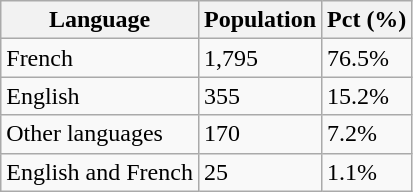<table class="wikitable">
<tr>
<th>Language</th>
<th>Population</th>
<th>Pct (%)</th>
</tr>
<tr>
<td>French</td>
<td>1,795</td>
<td>76.5%</td>
</tr>
<tr>
<td>English</td>
<td>355</td>
<td>15.2%</td>
</tr>
<tr>
<td>Other languages</td>
<td>170</td>
<td>7.2%</td>
</tr>
<tr>
<td>English and French</td>
<td>25</td>
<td>1.1%</td>
</tr>
</table>
